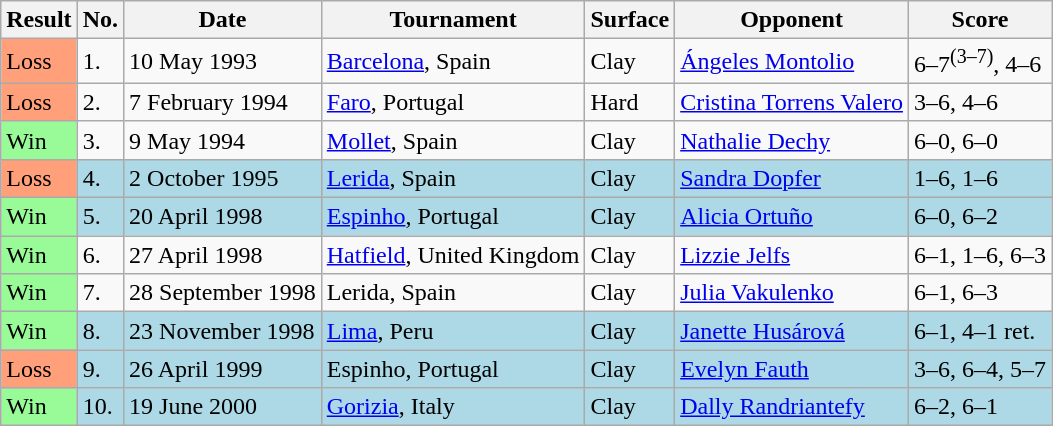<table class="sortable wikitable">
<tr>
<th>Result</th>
<th>No.</th>
<th>Date</th>
<th>Tournament</th>
<th>Surface</th>
<th>Opponent</th>
<th class="unsortable">Score</th>
</tr>
<tr>
<td style="background:#ffa07a;">Loss</td>
<td>1.</td>
<td>10 May 1993</td>
<td><a href='#'>Barcelona</a>, Spain</td>
<td>Clay</td>
<td> <a href='#'>Ángeles Montolio</a></td>
<td>6–7<sup>(3–7)</sup>, 4–6</td>
</tr>
<tr>
<td style="background:#ffa07a;">Loss</td>
<td>2.</td>
<td>7 February 1994</td>
<td><a href='#'>Faro</a>, Portugal</td>
<td>Hard</td>
<td> <a href='#'>Cristina Torrens Valero</a></td>
<td>3–6, 4–6</td>
</tr>
<tr>
<td style="background:#98fb98;">Win</td>
<td>3.</td>
<td>9 May 1994</td>
<td><a href='#'>Mollet</a>, Spain</td>
<td>Clay</td>
<td> <a href='#'>Nathalie Dechy</a></td>
<td>6–0, 6–0</td>
</tr>
<tr bgcolor="lightblue">
<td style="background:#ffa07a;">Loss</td>
<td>4.</td>
<td>2 October 1995</td>
<td><a href='#'>Lerida</a>, Spain</td>
<td>Clay</td>
<td> <a href='#'>Sandra Dopfer</a></td>
<td>1–6, 1–6</td>
</tr>
<tr bgcolor="lightblue">
<td style="background:#98fb98;">Win</td>
<td>5.</td>
<td>20 April 1998</td>
<td><a href='#'>Espinho</a>, Portugal</td>
<td>Clay</td>
<td> <a href='#'>Alicia Ortuño</a></td>
<td>6–0, 6–2</td>
</tr>
<tr>
<td style="background:#98fb98;">Win</td>
<td>6.</td>
<td>27 April 1998</td>
<td><a href='#'>Hatfield</a>, United Kingdom</td>
<td>Clay</td>
<td> <a href='#'>Lizzie Jelfs</a></td>
<td>6–1, 1–6, 6–3</td>
</tr>
<tr>
<td style="background:#98fb98;">Win</td>
<td>7.</td>
<td>28 September 1998</td>
<td>Lerida, Spain</td>
<td>Clay</td>
<td> <a href='#'>Julia Vakulenko</a></td>
<td>6–1, 6–3</td>
</tr>
<tr bgcolor="lightblue">
<td style="background:#98fb98;">Win</td>
<td>8.</td>
<td>23 November 1998</td>
<td><a href='#'>Lima</a>, Peru</td>
<td>Clay</td>
<td> <a href='#'>Janette Husárová</a></td>
<td>6–1, 4–1 ret.</td>
</tr>
<tr bgcolor="lightblue">
<td style="background:#ffa07a;">Loss</td>
<td>9.</td>
<td>26 April 1999</td>
<td>Espinho, Portugal</td>
<td>Clay</td>
<td> <a href='#'>Evelyn Fauth</a></td>
<td>3–6, 6–4, 5–7</td>
</tr>
<tr style="background:lightblue;">
<td style="background:#98fb98;">Win</td>
<td>10.</td>
<td>19 June 2000</td>
<td><a href='#'>Gorizia</a>, Italy</td>
<td>Clay</td>
<td> <a href='#'>Dally Randriantefy</a></td>
<td>6–2, 6–1</td>
</tr>
</table>
